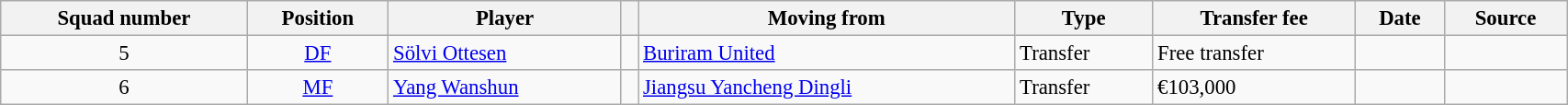<table class="wikitable sortable" style="width:90%; text-align:left; font-size:95%;">
<tr>
<th>Squad number</th>
<th>Position</th>
<th>Player</th>
<th></th>
<th>Moving from</th>
<th>Type</th>
<th>Transfer fee</th>
<th>Date</th>
<th>Source</th>
</tr>
<tr>
<td align=center>5</td>
<td align=center><a href='#'>DF</a></td>
<td align=left> <a href='#'>Sölvi Ottesen</a></td>
<td align=center></td>
<td align=left> <a href='#'>Buriram United</a></td>
<td>Transfer</td>
<td>Free transfer</td>
<td></td>
<td align=center></td>
</tr>
<tr>
<td align=center>6</td>
<td align=center><a href='#'>MF</a></td>
<td align=left> <a href='#'>Yang Wanshun</a></td>
<td align=center></td>
<td align=left> <a href='#'>Jiangsu Yancheng Dingli</a></td>
<td>Transfer</td>
<td>€103,000</td>
<td></td>
<td align=center></td>
</tr>
</table>
